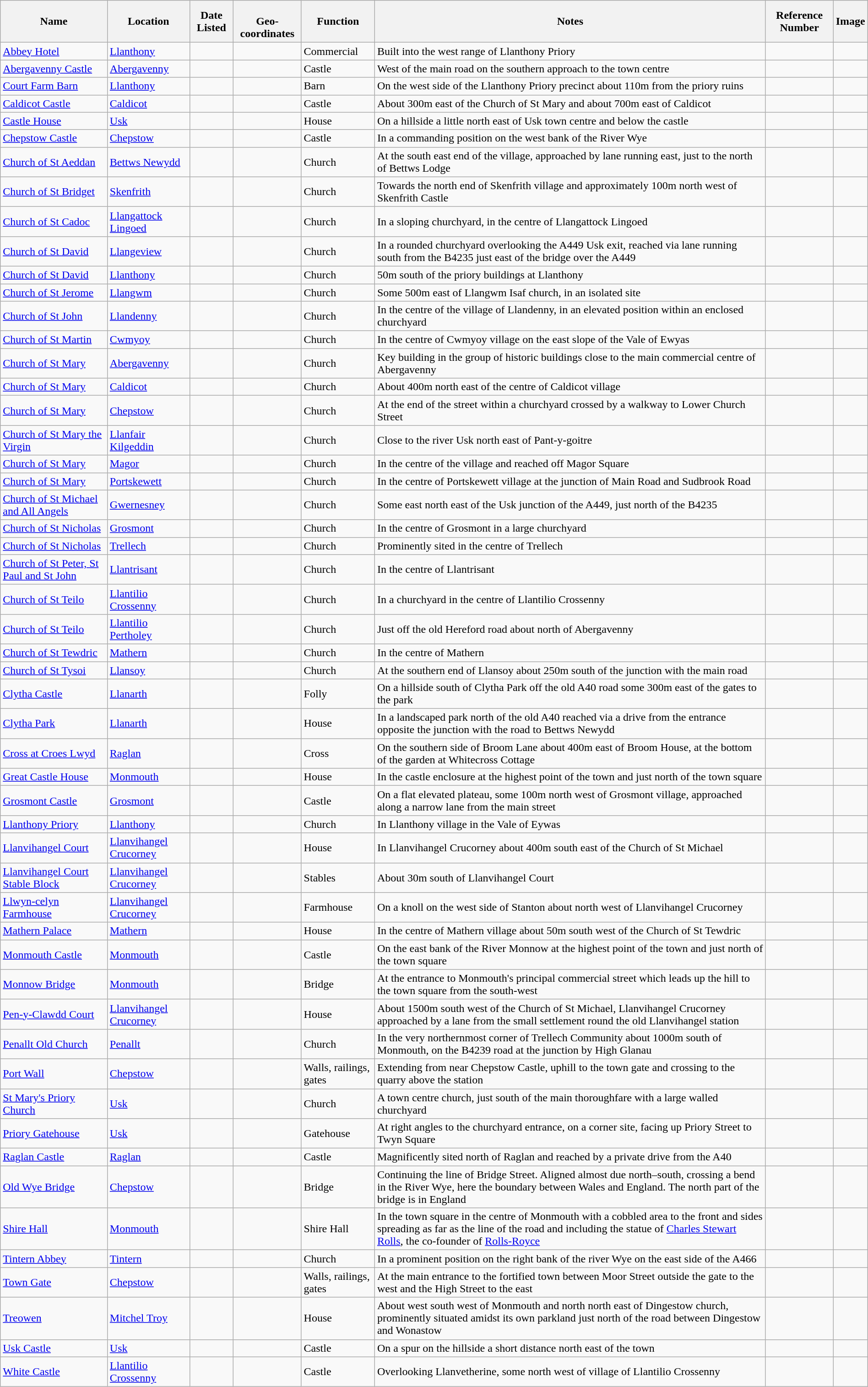<table class="RM_table wikitable sortable plainlinks" style="width:100%; font-size:100%; margin-top:0.5em;">
<tr>
<th scope="col">Name</th>
<th scope="col">Location</th>
<th scope="col">Date Listed</th>
<th scope="col" class="unsortable"><br>Geo-coordinates</th>
<th scope="col">Function</th>
<th scope="col" class="unsortable">Notes</th>
<th scope="col">Reference Number</th>
<th scope="col" class="unsortable">Image</th>
</tr>
<tr class="with_image; text-align: center">
<td><a href='#'>Abbey Hotel</a></td>
<td><a href='#'>Llanthony</a></td>
<td></td>
<td><br></td>
<td>Commercial</td>
<td>Built into the west range of Llanthony Priory</td>
<td></td>
<td></td>
</tr>
<tr class="with_image; text-align: center">
<td><a href='#'>Abergavenny Castle</a></td>
<td><a href='#'>Abergavenny</a></td>
<td></td>
<td><br></td>
<td>Castle</td>
<td>West of the main road on the southern approach to the town centre</td>
<td></td>
<td></td>
</tr>
<tr class="with_image; text-align: center">
<td><a href='#'>Court Farm Barn</a></td>
<td><a href='#'>Llanthony</a></td>
<td></td>
<td><br></td>
<td>Barn</td>
<td>On the west side of the Llanthony Priory precinct about 110m from the priory ruins</td>
<td></td>
<td></td>
</tr>
<tr class="with_image; text-align: center">
<td><a href='#'>Caldicot Castle</a></td>
<td><a href='#'>Caldicot</a></td>
<td></td>
<td><br></td>
<td>Castle</td>
<td>About 300m east of the Church of St Mary and about 700m east of Caldicot</td>
<td></td>
<td></td>
</tr>
<tr class="with_image; text-align: center">
<td><a href='#'>Castle House</a></td>
<td><a href='#'>Usk</a></td>
<td></td>
<td><br></td>
<td>House</td>
<td>On a hillside a little north east of Usk town centre and below the castle</td>
<td></td>
<td></td>
</tr>
<tr class="with_image; text-align: center">
<td><a href='#'>Chepstow Castle</a></td>
<td><a href='#'>Chepstow</a></td>
<td></td>
<td><br></td>
<td>Castle</td>
<td>In a commanding position on the west bank of the River Wye</td>
<td></td>
<td></td>
</tr>
<tr class="with_image; text-align: center">
<td><a href='#'>Church of St Aeddan</a></td>
<td><a href='#'>Bettws Newydd</a></td>
<td></td>
<td><br></td>
<td>Church</td>
<td>At the south east end of the village, approached by lane running east, just to the north of Bettws Lodge</td>
<td></td>
<td></td>
</tr>
<tr class="with_image; text-align: center">
<td><a href='#'>Church of St Bridget</a></td>
<td><a href='#'>Skenfrith</a></td>
<td></td>
<td><br></td>
<td>Church</td>
<td>Towards the north end of Skenfrith village and approximately 100m north west of Skenfrith Castle</td>
<td></td>
<td></td>
</tr>
<tr class="with_image; text-align: center">
<td><a href='#'>Church of St Cadoc</a></td>
<td><a href='#'>Llangattock Lingoed</a></td>
<td></td>
<td><br></td>
<td>Church</td>
<td>In a sloping churchyard, in the centre of Llangattock Lingoed</td>
<td></td>
<td></td>
</tr>
<tr class="with_image; text-align: center">
<td><a href='#'>Church of St David</a></td>
<td><a href='#'>Llangeview</a></td>
<td></td>
<td><br></td>
<td>Church</td>
<td>In a rounded churchyard overlooking the A449 Usk exit, reached via lane running south from the B4235 just east of the bridge over the A449</td>
<td></td>
<td></td>
</tr>
<tr class="with_image; text-align: center">
<td><a href='#'>Church of St David</a></td>
<td><a href='#'>Llanthony</a></td>
<td></td>
<td><br></td>
<td>Church</td>
<td>50m south of the priory buildings at Llanthony</td>
<td></td>
<td></td>
</tr>
<tr class="with_image; text-align: center">
<td><a href='#'>Church of St Jerome</a></td>
<td><a href='#'>Llangwm</a></td>
<td></td>
<td><br></td>
<td>Church</td>
<td>Some 500m east of Llangwm Isaf church, in an isolated site</td>
<td></td>
<td></td>
</tr>
<tr class="with_image; text-align: center">
<td><a href='#'>Church of St John</a></td>
<td><a href='#'>Llandenny</a></td>
<td></td>
<td><br></td>
<td>Church</td>
<td>In the centre of the village of Llandenny, in an elevated position within an enclosed churchyard</td>
<td></td>
<td></td>
</tr>
<tr class="with_image; text-align: center">
<td><a href='#'>Church of St Martin</a></td>
<td><a href='#'>Cwmyoy</a></td>
<td></td>
<td><br></td>
<td>Church</td>
<td>In the centre of Cwmyoy village on the east slope of the Vale of Ewyas</td>
<td></td>
<td></td>
</tr>
<tr class="with_image; text-align: center">
<td><a href='#'>Church of St Mary</a></td>
<td><a href='#'>Abergavenny</a></td>
<td></td>
<td><br></td>
<td>Church</td>
<td>Key building in the group of historic buildings close to the main commercial centre of Abergavenny</td>
<td></td>
<td></td>
</tr>
<tr class="with_image; text-align: center">
<td><a href='#'>Church of St Mary</a></td>
<td><a href='#'>Caldicot</a></td>
<td></td>
<td><br></td>
<td>Church</td>
<td>About 400m north east of the centre of Caldicot village</td>
<td></td>
<td></td>
</tr>
<tr class="with_image; text-align: center">
<td><a href='#'>Church of St Mary</a></td>
<td><a href='#'>Chepstow</a></td>
<td></td>
<td><br></td>
<td>Church</td>
<td>At the end of the street within a churchyard crossed by a walkway to Lower Church Street</td>
<td></td>
<td></td>
</tr>
<tr class="with_image; text-align: center">
<td><a href='#'>Church of St Mary the Virgin</a></td>
<td><a href='#'>Llanfair Kilgeddin</a></td>
<td></td>
<td><br></td>
<td>Church</td>
<td>Close to the river Usk  north east of Pant-y-goitre</td>
<td></td>
<td></td>
</tr>
<tr class="with_image; text-align: center">
<td><a href='#'>Church of St Mary</a></td>
<td><a href='#'>Magor</a></td>
<td></td>
<td><br></td>
<td>Church</td>
<td>In the centre of the village and reached off Magor Square</td>
<td></td>
<td></td>
</tr>
<tr class="with_image; text-align: center">
<td><a href='#'>Church of St Mary</a></td>
<td><a href='#'>Portskewett</a></td>
<td></td>
<td><br></td>
<td>Church</td>
<td>In the centre of Portskewett village at the junction of Main Road and Sudbrook Road</td>
<td></td>
<td></td>
</tr>
<tr class="with_image; text-align: center">
<td><a href='#'>Church of St Michael and All Angels</a></td>
<td><a href='#'>Gwernesney</a></td>
<td></td>
<td><br></td>
<td>Church</td>
<td>Some  east north east of the Usk junction of the A449, just north of the B4235</td>
<td></td>
<td></td>
</tr>
<tr class="with_image; text-align: center">
<td><a href='#'>Church of St Nicholas</a></td>
<td><a href='#'>Grosmont</a></td>
<td></td>
<td><br></td>
<td>Church</td>
<td>In the centre of Grosmont in a large churchyard</td>
<td></td>
<td></td>
</tr>
<tr class="with_image; text-align: center">
<td><a href='#'>Church of St Nicholas</a></td>
<td><a href='#'>Trellech</a></td>
<td></td>
<td><br></td>
<td>Church</td>
<td>Prominently sited in the centre of Trellech</td>
<td></td>
<td></td>
</tr>
<tr class="with_image; text-align: center">
<td><a href='#'>Church of St Peter, St Paul and St John</a></td>
<td><a href='#'>Llantrisant</a></td>
<td></td>
<td><br></td>
<td>Church</td>
<td>In the centre of Llantrisant</td>
<td></td>
<td></td>
</tr>
<tr class="with_image; text-align: center">
<td><a href='#'>Church of St Teilo</a></td>
<td><a href='#'>Llantilio Crossenny</a></td>
<td></td>
<td><br></td>
<td>Church</td>
<td>In a churchyard in the centre of Llantilio Crossenny</td>
<td></td>
<td></td>
</tr>
<tr class="with_image; text-align: center">
<td><a href='#'>Church of St Teilo</a></td>
<td><a href='#'>Llantilio Pertholey</a></td>
<td></td>
<td><br></td>
<td>Church</td>
<td>Just off the old Hereford road about  north of Abergavenny</td>
<td></td>
<td></td>
</tr>
<tr class="with_image; text-align: center">
<td><a href='#'>Church of St Tewdric</a></td>
<td><a href='#'>Mathern</a></td>
<td></td>
<td><br></td>
<td>Church</td>
<td>In the centre of Mathern</td>
<td></td>
<td></td>
</tr>
<tr class="with_image; text-align: center">
<td><a href='#'>Church of St Tysoi</a></td>
<td><a href='#'>Llansoy</a></td>
<td></td>
<td><br></td>
<td>Church</td>
<td>At the southern end of Llansoy about 250m south of the junction with the main road</td>
<td></td>
<td></td>
</tr>
<tr class="with_image; text-align: center">
<td><a href='#'>Clytha Castle</a></td>
<td><a href='#'>Llanarth</a></td>
<td></td>
<td><br></td>
<td>Folly</td>
<td>On a hillside south of Clytha Park off the old A40 road some 300m east of the gates to the park</td>
<td></td>
<td></td>
</tr>
<tr class="with_image; text-align: center">
<td><a href='#'>Clytha Park</a></td>
<td><a href='#'>Llanarth</a></td>
<td></td>
<td><br></td>
<td>House</td>
<td>In a landscaped park north of the old A40 reached via a drive from the entrance opposite the junction with the road to Bettws Newydd</td>
<td></td>
<td></td>
</tr>
<tr class="with_image; text-align: center">
<td><a href='#'>Cross at Croes Lwyd</a></td>
<td><a href='#'>Raglan</a></td>
<td></td>
<td><br></td>
<td>Cross</td>
<td>On the southern side of Broom Lane about 400m east of Broom House, at the bottom of the garden at Whitecross Cottage</td>
<td></td>
<td></td>
</tr>
<tr class="with_image; text-align: center">
<td><a href='#'>Great Castle House</a></td>
<td><a href='#'>Monmouth</a></td>
<td></td>
<td><br></td>
<td>House</td>
<td>In the castle enclosure at the highest point of the town and just north of the town square</td>
<td></td>
<td></td>
</tr>
<tr class="with_image; text-align: center">
<td><a href='#'>Grosmont Castle</a></td>
<td><a href='#'>Grosmont</a></td>
<td></td>
<td><br></td>
<td>Castle</td>
<td>On a flat elevated plateau, some 100m north west of Grosmont village, approached along a narrow lane from the main street</td>
<td></td>
<td></td>
</tr>
<tr class="with_image; text-align: center">
<td><a href='#'>Llanthony Priory</a></td>
<td><a href='#'>Llanthony</a></td>
<td></td>
<td><br></td>
<td>Church</td>
<td>In Llanthony village in the Vale of Eywas</td>
<td></td>
<td></td>
</tr>
<tr class="with_image; text-align: center">
<td><a href='#'>Llanvihangel Court</a></td>
<td><a href='#'>Llanvihangel Crucorney</a></td>
<td></td>
<td><br></td>
<td>House</td>
<td>In Llanvihangel Crucorney about 400m south east of the Church of St Michael</td>
<td></td>
<td></td>
</tr>
<tr class="with_image; text-align: center">
<td><a href='#'>Llanvihangel Court Stable Block</a></td>
<td><a href='#'>Llanvihangel Crucorney</a></td>
<td></td>
<td><br></td>
<td>Stables</td>
<td>About 30m south of Llanvihangel Court</td>
<td></td>
<td></td>
</tr>
<tr class="with_image; text-align: center">
<td><a href='#'>Llwyn-celyn Farmhouse</a></td>
<td><a href='#'>Llanvihangel Crucorney</a></td>
<td></td>
<td><br></td>
<td>Farmhouse</td>
<td>On a knoll on the west side of Stanton about  north west of Llanvihangel Crucorney</td>
<td></td>
<td></td>
</tr>
<tr class="with_image; text-align: center">
<td><a href='#'>Mathern Palace</a></td>
<td><a href='#'>Mathern</a></td>
<td></td>
<td><br></td>
<td>House</td>
<td>In the centre of Mathern village about 50m south west of the Church of St Tewdric</td>
<td></td>
<td></td>
</tr>
<tr class="with_image; text-align: center">
<td><a href='#'>Monmouth Castle</a></td>
<td><a href='#'>Monmouth</a></td>
<td></td>
<td><br></td>
<td>Castle</td>
<td>On the east bank of the River Monnow at the highest point of the town and just north of the town square</td>
<td></td>
<td></td>
</tr>
<tr class="with_image; text-align: center">
<td><a href='#'>Monnow Bridge</a></td>
<td><a href='#'>Monmouth</a></td>
<td></td>
<td><br></td>
<td>Bridge</td>
<td>At the entrance to Monmouth's principal commercial street which leads up the hill to the town square from the south-west</td>
<td></td>
<td></td>
</tr>
<tr class="with_image; text-align: center">
<td><a href='#'>Pen-y-Clawdd Court</a></td>
<td><a href='#'>Llanvihangel Crucorney</a></td>
<td></td>
<td><br></td>
<td>House</td>
<td>About 1500m south west of the Church of St Michael, Llanvihangel Crucorney approached by a lane from the small settlement round the old Llanvihangel station</td>
<td></td>
<td></td>
</tr>
<tr class="with_image; text-align: center">
<td><a href='#'>Penallt Old Church</a></td>
<td><a href='#'>Penallt</a></td>
<td></td>
<td><br></td>
<td>Church</td>
<td>In the very northernmost corner of Trellech Community about 1000m south of Monmouth, on the B4239 road at the junction by High Glanau</td>
<td></td>
<td></td>
</tr>
<tr class="with_image; text-align: center">
<td><a href='#'>Port Wall</a></td>
<td><a href='#'>Chepstow</a></td>
<td></td>
<td><br></td>
<td>Walls, railings, gates</td>
<td>Extending from near Chepstow Castle, uphill to the town gate and crossing to the quarry above the station</td>
<td></td>
<td></td>
</tr>
<tr class="with_image; text-align: center">
<td><a href='#'>St Mary's Priory Church</a></td>
<td><a href='#'>Usk</a></td>
<td></td>
<td><br></td>
<td>Church</td>
<td>A town centre church, just south of the main thoroughfare with a large walled churchyard</td>
<td></td>
<td></td>
</tr>
<tr class="with_image; text-align: center">
<td><a href='#'>Priory Gatehouse</a></td>
<td><a href='#'>Usk</a></td>
<td></td>
<td><br></td>
<td>Gatehouse</td>
<td>At right angles to the churchyard entrance, on a corner site, facing up Priory Street to Twyn Square</td>
<td></td>
<td></td>
</tr>
<tr class="with_image; text-align: center">
<td><a href='#'>Raglan Castle</a></td>
<td><a href='#'>Raglan</a></td>
<td></td>
<td><br></td>
<td>Castle</td>
<td>Magnificently sited  north of Raglan and reached by a private drive from the A40</td>
<td></td>
<td></td>
</tr>
<tr class="with_image; text-align: center">
<td><a href='#'>Old Wye Bridge</a></td>
<td><a href='#'>Chepstow</a></td>
<td></td>
<td><br></td>
<td>Bridge</td>
<td>Continuing the line of Bridge Street. Aligned almost due north–south, crossing a bend in the River Wye, here the boundary between Wales and England. The north part of the bridge is in England</td>
<td></td>
<td></td>
</tr>
<tr class="with_image; text-align: center">
<td><a href='#'>Shire Hall</a></td>
<td><a href='#'>Monmouth</a></td>
<td></td>
<td><br></td>
<td>Shire Hall</td>
<td>In the town square in the centre of Monmouth with a cobbled area to the front and sides spreading as far as the line of the road and including the statue of <a href='#'>Charles Stewart Rolls</a>, the co-founder of <a href='#'>Rolls-Royce</a></td>
<td></td>
<td></td>
</tr>
<tr class="with_image; text-align: center">
<td><a href='#'>Tintern Abbey</a></td>
<td><a href='#'>Tintern</a></td>
<td></td>
<td><br></td>
<td>Church</td>
<td>In a prominent position on the right bank of the river Wye on the east side of the A466</td>
<td></td>
<td></td>
</tr>
<tr class="with_image; text-align: center">
<td><a href='#'>Town Gate</a></td>
<td><a href='#'>Chepstow</a></td>
<td></td>
<td><br></td>
<td>Walls, railings, gates</td>
<td>At the main entrance to the fortified town between Moor Street outside the gate to the west and the High Street to the east</td>
<td></td>
<td></td>
</tr>
<tr class="with_image; text-align: center">
<td><a href='#'>Treowen</a></td>
<td><a href='#'>Mitchel Troy</a></td>
<td></td>
<td><br></td>
<td>House</td>
<td>About  west south west of Monmouth and  north north east of Dingestow church, prominently situated amidst its own parkland just north of the road between Dingestow and Wonastow</td>
<td></td>
<td></td>
</tr>
<tr class="with_image; text-align: center">
<td><a href='#'>Usk Castle</a></td>
<td><a href='#'>Usk</a></td>
<td></td>
<td><br></td>
<td>Castle</td>
<td>On a spur on the hillside a short distance north east of the town</td>
<td></td>
<td></td>
</tr>
<tr class="with_image; text-align: center">
<td><a href='#'>White Castle</a></td>
<td><a href='#'>Llantilio Crossenny</a></td>
<td></td>
<td><br></td>
<td>Castle</td>
<td>Overlooking Llanvetherine, some  north west of village of Llantilio Crossenny</td>
<td></td>
<td></td>
</tr>
</table>
